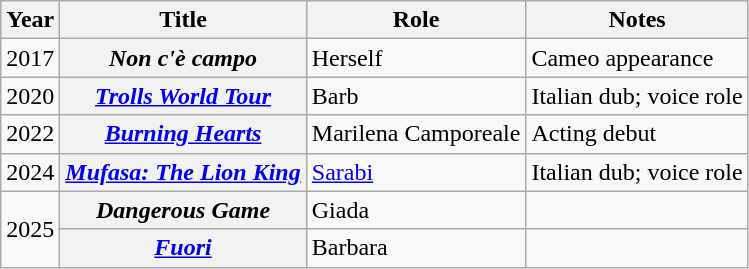<table class="wikitable plainrowheaders">
<tr>
<th scope="col">Year</th>
<th scope="col">Title</th>
<th scope="col">Role</th>
<th scope="col">Notes</th>
</tr>
<tr>
<td>2017</td>
<th scope="row"><em>Non c'è campo</em></th>
<td>Herself</td>
<td>Cameo appearance</td>
</tr>
<tr>
<td>2020</td>
<th scope="row"><em><a href='#'>Trolls World Tour</a></em></th>
<td>Barb</td>
<td>Italian dub; voice role</td>
</tr>
<tr>
<td>2022</td>
<th scope="row"><em><a href='#'>Burning Hearts</a></em></th>
<td>Marilena Camporeale</td>
<td>Acting debut</td>
</tr>
<tr>
<td>2024</td>
<th scope="row"><em><a href='#'>Mufasa: The Lion King</a></em></th>
<td><a href='#'>Sarabi</a></td>
<td>Italian dub; voice role</td>
</tr>
<tr>
<td rowspan="2">2025</td>
<th scope=row><em>Dangerous Game</em></th>
<td>Giada</td>
<td></td>
</tr>
<tr>
<th scope="row"><em><a href='#'>Fuori</a></em></th>
<td>Barbara</td>
<td></td>
</tr>
</table>
